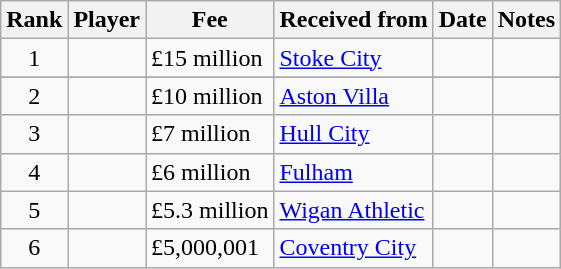<table class="wikitable sortable">
<tr>
<th>Rank</th>
<th>Player</th>
<th>Fee</th>
<th>Received from</th>
<th>Date</th>
<th class=unsortable>Notes</th>
</tr>
<tr>
<td style="text-align:center;">1</td>
<td style="text-align:left;"> </td>
<td>£15 million</td>
<td> <a href='#'>Stoke City</a></td>
<td></td>
<td align=center></td>
</tr>
<tr>
</tr>
<tr>
<td style="text-align:center;">2</td>
<td style="text-align:left;"> </td>
<td>£10 million</td>
<td> <a href='#'>Aston Villa</a></td>
<td></td>
<td align=center></td>
</tr>
<tr>
<td style="text-align:center;">3</td>
<td style="text-align:left;"> </td>
<td>£7 million</td>
<td> <a href='#'>Hull City</a></td>
<td></td>
<td align=center></td>
</tr>
<tr>
<td style="text-align:center;">4</td>
<td style="text-align:left;"> </td>
<td>£6 million</td>
<td> <a href='#'>Fulham</a></td>
<td></td>
<td align=center></td>
</tr>
<tr>
<td style="text-align:center;">5</td>
<td style="text-align:left;"> </td>
<td>£5.3 million</td>
<td> <a href='#'>Wigan Athletic</a></td>
<td></td>
<td align=center></td>
</tr>
<tr>
<td style="text-align:center;">6</td>
<td style="text-align:left;"> </td>
<td>£5,000,001</td>
<td> <a href='#'>Coventry City</a></td>
<td></td>
<td align=center></td>
</tr>
</table>
